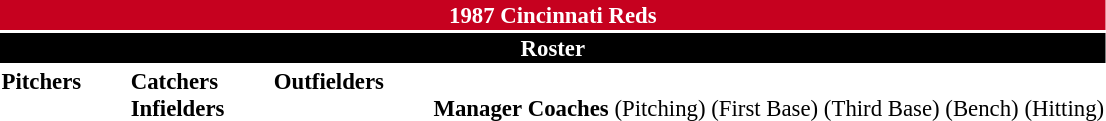<table class="toccolours" style="font-size: 95%;">
<tr>
<th colspan="10" style="background:#c6011f; color:#fff; text-align:center;">1987 Cincinnati Reds</th>
</tr>
<tr>
<td colspan="10" style="background:black; color:#fff; text-align:center;"><strong>Roster</strong></td>
</tr>
<tr>
<td valign="top"><strong>Pitchers</strong><br>















</td>
<td style="width:25px;"></td>
<td valign="top"><strong>Catchers</strong><br>



<strong>Infielders</strong>







</td>
<td style="width:25px;"></td>
<td valign="top"><strong>Outfielders</strong><br>






</td>
<td style="width:25px;"></td>
<td valign="top"><br><strong>Manager</strong>

<strong>Coaches</strong>
 (Pitching)
 (First Base)

 (Third Base)
 (Bench)
 (Hitting)</td>
</tr>
</table>
